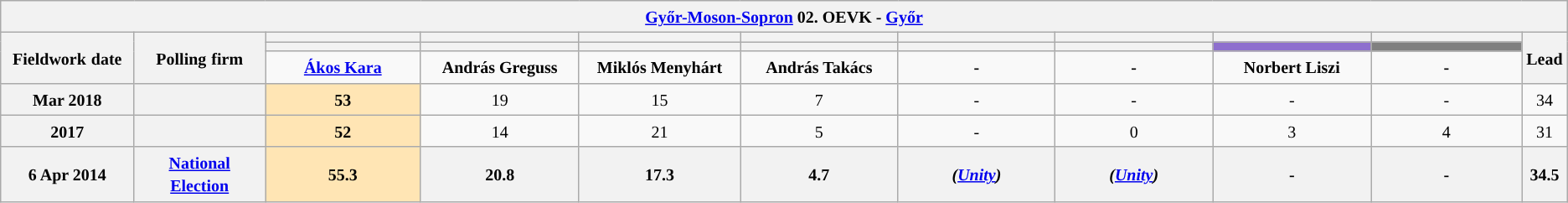<table class="wikitable mw-collapsible mw-collapsed" style="text-align:center">
<tr>
<th colspan="11" style="width: 980pt;"><small><a href='#'>Győr-Moson-Sopron</a> 02. OEVK - <a href='#'>Győr</a></small></th>
</tr>
<tr>
<th rowspan="3" style="width: 80pt;"><small>Fieldwork</small> <small>date</small></th>
<th rowspan="3" style="width: 80pt;"><strong><small>Polling</small> <small>firm</small></strong></th>
<th style="width: 100pt;"><small></small></th>
<th style="width: 100pt;"><small> </small></th>
<th style="width: 100pt;"></th>
<th style="width: 100pt;"></th>
<th style="width: 100pt;"></th>
<th style="width: 100pt;"></th>
<th style="width: 100pt;"></th>
<th style="width: 100pt;"></th>
<th rowspan="3" style="width: 20pt;"><small>Lead</small></th>
</tr>
<tr>
<th style="color:inherit;background:"></th>
<th style="color:inherit;background:"></th>
<th style="color:inherit;background:"></th>
<th style="color:inherit;background:"></th>
<th style="color:inherit;background:"></th>
<th style="color:inherit;background:"></th>
<th style="color:inherit;background:#8E6FCE;"></th>
<th style="color:inherit;background:#808080;"></th>
</tr>
<tr>
<td><a href='#'><small><strong>Ákos Kara</strong></small></a></td>
<td><small><strong>András Greguss</strong></small></td>
<td><small><strong>Miklós Menyhárt</strong></small></td>
<td><small><strong>András Takács</strong></small></td>
<td><small><strong>-</strong></small></td>
<td><small><strong>-</strong></small></td>
<td><small><strong>Norbert Liszi</strong></small></td>
<td><small><strong>-</strong></small></td>
</tr>
<tr>
<th><small>Mar 2018</small></th>
<th><small></small></th>
<td style="background:#FFE5B4"><small><strong>53</strong></small></td>
<td><small>19</small></td>
<td><small>15</small></td>
<td><small>7</small></td>
<td><small>-</small></td>
<td><small>-</small></td>
<td><small>-</small></td>
<td><small>-</small></td>
<td style="background:"><small>34</small></td>
</tr>
<tr>
<th><small>2017</small></th>
<th><small></small></th>
<td style="background:#FFE5B4"><small><strong>52</strong></small></td>
<td><small>14</small></td>
<td><small>21</small></td>
<td><small>5</small></td>
<td><small>-</small></td>
<td><small>0</small></td>
<td><small>3</small></td>
<td><small>4</small></td>
<td style="background:"><small>31</small></td>
</tr>
<tr>
<th><small>6 Apr 2014</small></th>
<th><a href='#'><small>National Election</small></a></th>
<th style="background:#FFE5B4"><small><strong>55.3</strong></small></th>
<th><small>20.8</small></th>
<th><small>17.3</small></th>
<th><small>4.7</small></th>
<th><small><em>(<a href='#'>Unity</a>)</em></small></th>
<th><small><em>(<a href='#'>Unity</a>)</em></small></th>
<th><small>-</small></th>
<th><small>-</small></th>
<th style="background:"><small>34.5</small></th>
</tr>
</table>
